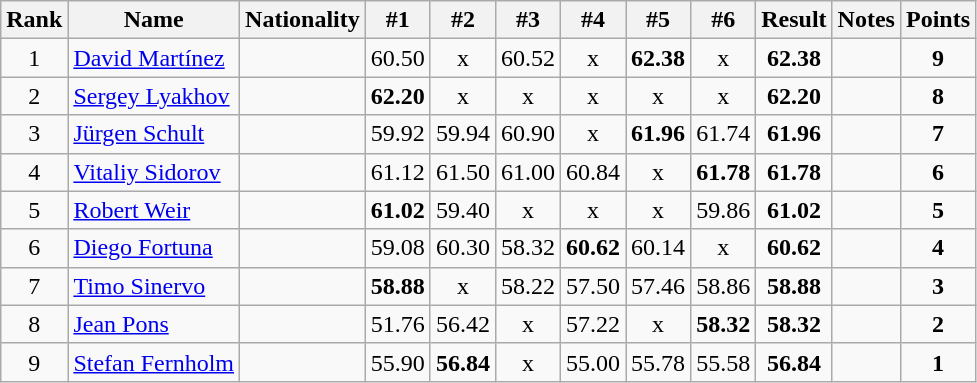<table class="wikitable sortable" style="text-align:center">
<tr>
<th>Rank</th>
<th>Name</th>
<th>Nationality</th>
<th>#1</th>
<th>#2</th>
<th>#3</th>
<th>#4</th>
<th>#5</th>
<th>#6</th>
<th>Result</th>
<th>Notes</th>
<th>Points</th>
</tr>
<tr>
<td>1</td>
<td align=left><a href='#'>David Martínez</a></td>
<td align=left></td>
<td>60.50</td>
<td>x</td>
<td>60.52</td>
<td>x</td>
<td><strong>62.38</strong></td>
<td>x</td>
<td><strong>62.38</strong></td>
<td></td>
<td><strong>9</strong></td>
</tr>
<tr>
<td>2</td>
<td align=left><a href='#'>Sergey Lyakhov</a></td>
<td align=left></td>
<td><strong>62.20</strong></td>
<td>x</td>
<td>x</td>
<td>x</td>
<td>x</td>
<td>x</td>
<td><strong>62.20</strong></td>
<td></td>
<td><strong>8</strong></td>
</tr>
<tr>
<td>3</td>
<td align=left><a href='#'>Jürgen Schult</a></td>
<td align=left></td>
<td>59.92</td>
<td>59.94</td>
<td>60.90</td>
<td>x</td>
<td><strong>61.96</strong></td>
<td>61.74</td>
<td><strong>61.96</strong></td>
<td></td>
<td><strong>7</strong></td>
</tr>
<tr>
<td>4</td>
<td align=left><a href='#'>Vitaliy Sidorov</a></td>
<td align=left></td>
<td>61.12</td>
<td>61.50</td>
<td>61.00</td>
<td>60.84</td>
<td>x</td>
<td><strong>61.78</strong></td>
<td><strong>61.78</strong></td>
<td></td>
<td><strong>6</strong></td>
</tr>
<tr>
<td>5</td>
<td align=left><a href='#'>Robert Weir</a></td>
<td align=left></td>
<td><strong>61.02</strong></td>
<td>59.40</td>
<td>x</td>
<td>x</td>
<td>x</td>
<td>59.86</td>
<td><strong>61.02</strong></td>
<td></td>
<td><strong>5</strong></td>
</tr>
<tr>
<td>6</td>
<td align=left><a href='#'>Diego Fortuna</a></td>
<td align=left></td>
<td>59.08</td>
<td>60.30</td>
<td>58.32</td>
<td><strong>60.62</strong></td>
<td>60.14</td>
<td>x</td>
<td><strong>60.62</strong></td>
<td></td>
<td><strong>4</strong></td>
</tr>
<tr>
<td>7</td>
<td align=left><a href='#'>Timo Sinervo</a></td>
<td align=left></td>
<td><strong>58.88</strong></td>
<td>x</td>
<td>58.22</td>
<td>57.50</td>
<td>57.46</td>
<td>58.86</td>
<td><strong>58.88</strong></td>
<td></td>
<td><strong>3</strong></td>
</tr>
<tr>
<td>8</td>
<td align=left><a href='#'>Jean Pons</a></td>
<td align=left></td>
<td>51.76</td>
<td>56.42</td>
<td>x</td>
<td>57.22</td>
<td>x</td>
<td><strong>58.32</strong></td>
<td><strong>58.32</strong></td>
<td></td>
<td><strong>2</strong></td>
</tr>
<tr>
<td>9</td>
<td align=left><a href='#'>Stefan Fernholm</a></td>
<td align=left></td>
<td>55.90</td>
<td><strong>56.84</strong></td>
<td>x</td>
<td>55.00</td>
<td>55.78</td>
<td>55.58</td>
<td><strong>56.84</strong></td>
<td></td>
<td><strong>1</strong></td>
</tr>
</table>
